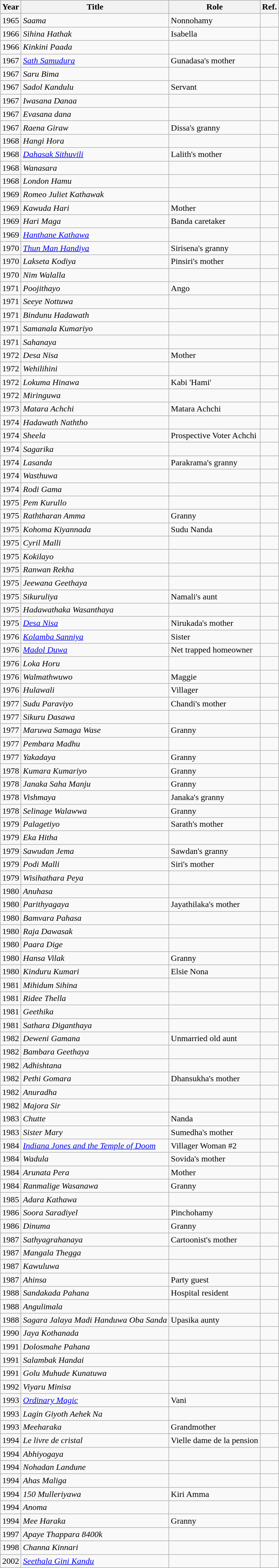<table class="wikitable">
<tr>
<th>Year</th>
<th>Title</th>
<th>Role</th>
<th>Ref.</th>
</tr>
<tr>
<td>1965</td>
<td><em>Saama</em></td>
<td>Nonnohamy</td>
<td></td>
</tr>
<tr>
<td>1966</td>
<td><em>Sihina Hathak</em></td>
<td>Isabella</td>
<td></td>
</tr>
<tr>
<td>1966</td>
<td><em>Kinkini Paada</em></td>
<td></td>
<td></td>
</tr>
<tr>
<td>1967</td>
<td><em><a href='#'>Sath Samudura</a></em></td>
<td>Gunadasa's mother</td>
<td></td>
</tr>
<tr>
<td>1967</td>
<td><em>Saru Bima</em></td>
<td></td>
<td></td>
</tr>
<tr>
<td>1967</td>
<td><em>Sadol Kandulu</em></td>
<td>Servant</td>
<td></td>
</tr>
<tr>
<td>1967</td>
<td><em>Iwasana Danaa</em></td>
<td></td>
<td></td>
</tr>
<tr>
<td>1967</td>
<td><em>Evasana dana</em></td>
<td></td>
<td></td>
</tr>
<tr>
<td>1967</td>
<td><em>Raena Giraw</em></td>
<td>Dissa's granny</td>
<td></td>
</tr>
<tr>
<td>1968</td>
<td><em>Hangi Hora</em></td>
<td></td>
<td></td>
</tr>
<tr>
<td>1968</td>
<td><em><a href='#'>Dahasak Sithuvili</a></em></td>
<td>Lalith's mother</td>
<td></td>
</tr>
<tr>
<td>1968</td>
<td><em>Wanasara</em></td>
<td></td>
<td></td>
</tr>
<tr>
<td>1968</td>
<td><em>London Hamu</em></td>
<td></td>
<td></td>
</tr>
<tr>
<td>1969</td>
<td><em>Romeo Juliet Kathawak</em></td>
<td></td>
<td></td>
</tr>
<tr>
<td>1969</td>
<td><em>Kawuda Hari</em></td>
<td>Mother</td>
<td></td>
</tr>
<tr>
<td>1969</td>
<td><em>Hari Maga</em></td>
<td>Banda caretaker</td>
<td></td>
</tr>
<tr>
<td>1969</td>
<td><em><a href='#'>Hanthane Kathawa</a></em></td>
<td></td>
<td></td>
</tr>
<tr>
<td>1970</td>
<td><em><a href='#'>Thun Man Handiya</a></em></td>
<td>Sirisena's granny</td>
<td></td>
</tr>
<tr>
<td>1970</td>
<td><em>Lakseta Kodiya</em></td>
<td>Pinsiri's mother</td>
<td></td>
</tr>
<tr>
<td>1970</td>
<td><em>Nim Walalla</em></td>
<td></td>
<td></td>
</tr>
<tr>
<td>1971</td>
<td><em>Poojithayo</em></td>
<td>Ango</td>
<td></td>
</tr>
<tr>
<td>1971</td>
<td><em>Seeye Nottuwa</em></td>
<td></td>
<td></td>
</tr>
<tr>
<td>1971</td>
<td><em>Bindunu Hadawath</em></td>
<td></td>
<td></td>
</tr>
<tr>
<td>1971</td>
<td><em>Samanala Kumariyo</em></td>
<td></td>
<td></td>
</tr>
<tr>
<td>1971</td>
<td><em>Sahanaya</em></td>
<td></td>
<td></td>
</tr>
<tr>
<td>1972</td>
<td><em>Desa Nisa</em></td>
<td>Mother</td>
<td></td>
</tr>
<tr>
<td>1972</td>
<td><em>Wehilihini</em></td>
<td></td>
<td></td>
</tr>
<tr>
<td>1972</td>
<td><em>Lokuma Hinawa</em></td>
<td>Kabi 'Hami'</td>
<td></td>
</tr>
<tr>
<td>1972</td>
<td><em>Miringuwa</em></td>
<td></td>
<td></td>
</tr>
<tr>
<td>1973</td>
<td><em>Matara Achchi</em></td>
<td>Matara Achchi</td>
<td></td>
</tr>
<tr>
<td>1974</td>
<td><em>Hadawath Naththo</em></td>
<td></td>
<td></td>
</tr>
<tr>
<td>1974</td>
<td><em>Sheela</em></td>
<td>Prospective Voter Achchi</td>
<td></td>
</tr>
<tr>
<td>1974</td>
<td><em>Sagarika</em></td>
<td></td>
<td></td>
</tr>
<tr>
<td>1974</td>
<td><em>Lasanda</em></td>
<td>Parakrama's granny</td>
<td></td>
</tr>
<tr>
<td>1974</td>
<td><em>Wasthuwa</em></td>
<td></td>
<td></td>
</tr>
<tr>
<td>1974</td>
<td><em>Rodi Gama</em></td>
<td></td>
<td></td>
</tr>
<tr>
<td>1975</td>
<td><em>Pem Kurullo</em></td>
<td></td>
<td></td>
</tr>
<tr>
<td>1975</td>
<td><em>Raththaran Amma</em></td>
<td>Granny</td>
<td></td>
</tr>
<tr>
<td>1975</td>
<td><em>Kohoma Kiyannada</em></td>
<td>Sudu Nanda</td>
<td></td>
</tr>
<tr>
<td>1975</td>
<td><em>Cyril Malli</em></td>
<td></td>
<td></td>
</tr>
<tr>
<td>1975</td>
<td><em>Kokilayo</em></td>
<td></td>
<td></td>
</tr>
<tr>
<td>1975</td>
<td><em>Ranwan Rekha</em></td>
<td></td>
<td></td>
</tr>
<tr>
<td>1975</td>
<td><em>Jeewana Geethaya</em></td>
<td></td>
<td></td>
</tr>
<tr>
<td>1975</td>
<td><em>Sikuruliya</em></td>
<td>Namali's aunt</td>
<td></td>
</tr>
<tr>
<td>1975</td>
<td><em>Hadawathaka Wasanthaya</em></td>
<td></td>
<td></td>
</tr>
<tr>
<td>1975</td>
<td><em><a href='#'>Desa Nisa</a></em></td>
<td>Nirukada's mother</td>
<td></td>
</tr>
<tr>
<td>1976</td>
<td><em><a href='#'>Kolamba Sanniya</a></em></td>
<td>Sister</td>
<td></td>
</tr>
<tr>
<td>1976</td>
<td><em><a href='#'>Madol Duwa</a></em></td>
<td>Net trapped homeowner</td>
<td></td>
</tr>
<tr>
<td>1976</td>
<td><em>Loka Horu</em></td>
<td></td>
<td></td>
</tr>
<tr>
<td>1976</td>
<td><em>Walmathwuwo</em></td>
<td>Maggie</td>
<td></td>
</tr>
<tr>
<td>1976</td>
<td><em>Hulawali</em></td>
<td>Villager</td>
<td></td>
</tr>
<tr>
<td>1977</td>
<td><em>Sudu Paraviyo</em></td>
<td>Chandi's mother</td>
<td></td>
</tr>
<tr>
<td>1977</td>
<td><em>Sikuru Dasawa</em></td>
<td></td>
<td></td>
</tr>
<tr>
<td>1977</td>
<td><em>Maruwa Samaga Wase</em></td>
<td>Granny</td>
<td></td>
</tr>
<tr>
<td>1977</td>
<td><em>Pembara Madhu</em></td>
<td></td>
<td></td>
</tr>
<tr>
<td>1977</td>
<td><em>Yakadaya</em></td>
<td>Granny</td>
<td></td>
</tr>
<tr>
<td>1978</td>
<td><em>Kumara Kumariyo</em></td>
<td>Granny</td>
<td></td>
</tr>
<tr>
<td>1978</td>
<td><em>Janaka Saha Manju</em></td>
<td>Granny</td>
<td></td>
</tr>
<tr>
<td>1978</td>
<td><em>Vishmaya</em></td>
<td>Janaka's granny</td>
<td></td>
</tr>
<tr>
<td>1978</td>
<td><em>Selinage Walawwa</em></td>
<td>Granny</td>
<td></td>
</tr>
<tr>
<td>1979</td>
<td><em>Palagetiyo</em></td>
<td>Sarath's mother</td>
<td></td>
</tr>
<tr>
<td>1979</td>
<td><em>Eka Hitha</em></td>
<td></td>
<td></td>
</tr>
<tr>
<td>1979</td>
<td><em>Sawudan Jema</em></td>
<td>Sawdan's granny</td>
<td></td>
</tr>
<tr>
<td>1979</td>
<td><em>Podi Malli</em></td>
<td>Siri's mother</td>
<td></td>
</tr>
<tr>
<td>1979</td>
<td><em>Wisihathara Peya</em></td>
<td></td>
<td></td>
</tr>
<tr>
<td>1980</td>
<td><em>Anuhasa</em></td>
<td></td>
<td></td>
</tr>
<tr>
<td>1980</td>
<td><em>Parithyagaya</em></td>
<td>Jayathilaka's mother</td>
<td></td>
</tr>
<tr>
<td>1980</td>
<td><em>Bamvara Pahasa</em></td>
<td></td>
<td></td>
</tr>
<tr>
<td>1980</td>
<td><em>Raja Dawasak</em></td>
<td></td>
<td></td>
</tr>
<tr>
<td>1980</td>
<td><em>Paara Dige</em></td>
<td></td>
<td></td>
</tr>
<tr>
<td>1980</td>
<td><em>Hansa Vilak</em></td>
<td>Granny</td>
<td></td>
</tr>
<tr>
<td>1980</td>
<td><em>Kinduru Kumari</em></td>
<td>Elsie Nona</td>
<td></td>
</tr>
<tr>
<td>1981</td>
<td><em>Mihidum Sihina</em></td>
<td></td>
<td></td>
</tr>
<tr>
<td>1981</td>
<td><em>Ridee Thella</em></td>
<td></td>
<td></td>
</tr>
<tr>
<td>1981</td>
<td><em>Geethika</em></td>
<td></td>
<td></td>
</tr>
<tr>
<td>1981</td>
<td><em>Sathara Diganthaya</em></td>
<td></td>
<td></td>
</tr>
<tr>
<td>1982</td>
<td><em>Deweni Gamana</em></td>
<td>Unmarried old aunt</td>
<td></td>
</tr>
<tr>
<td>1982</td>
<td><em>Bambara Geethaya</em></td>
<td></td>
<td></td>
</tr>
<tr>
<td>1982</td>
<td><em>Adhishtana</em></td>
<td></td>
<td></td>
</tr>
<tr>
<td>1982</td>
<td><em>Pethi Gomara</em></td>
<td>Dhansukha's mother</td>
<td></td>
</tr>
<tr>
<td>1982</td>
<td><em>Anuradha</em></td>
<td></td>
<td></td>
</tr>
<tr>
<td>1982</td>
<td><em>Majora Sir</em></td>
<td></td>
<td></td>
</tr>
<tr>
<td>1983</td>
<td><em>Chutte</em></td>
<td>Nanda</td>
<td></td>
</tr>
<tr>
<td>1983</td>
<td><em>Sister Mary</em></td>
<td>Sumedha's mother</td>
<td></td>
</tr>
<tr>
<td>1984</td>
<td><em><a href='#'>Indiana Jones and the Temple of Doom</a></em></td>
<td>Villager Woman #2</td>
<td></td>
</tr>
<tr>
<td>1984</td>
<td><em>Wadula</em></td>
<td>Sovida's mother</td>
<td></td>
</tr>
<tr>
<td>1984</td>
<td><em>Arunata Pera</em></td>
<td>Mother</td>
<td></td>
</tr>
<tr>
<td>1984</td>
<td><em>Ranmalige Wasanawa</em></td>
<td>Granny</td>
<td></td>
</tr>
<tr>
<td>1985</td>
<td><em>Adara Kathawa</em></td>
<td></td>
<td></td>
</tr>
<tr>
<td>1986</td>
<td><em>Soora Saradiyel</em></td>
<td>Pinchohamy</td>
<td></td>
</tr>
<tr>
<td>1986</td>
<td><em>Dinuma</em></td>
<td>Granny</td>
<td></td>
</tr>
<tr>
<td>1987</td>
<td><em>Sathyagrahanaya</em></td>
<td>Cartoonist's mother</td>
<td></td>
</tr>
<tr>
<td>1987</td>
<td><em>Mangala Thegga</em></td>
<td></td>
<td></td>
</tr>
<tr>
<td>1987</td>
<td><em>Kawuluwa</em></td>
<td></td>
<td></td>
</tr>
<tr>
<td>1987</td>
<td><em>Ahinsa</em></td>
<td>Party guest</td>
<td></td>
</tr>
<tr>
<td>1988</td>
<td><em>Sandakada Pahana</em></td>
<td>Hospital resident</td>
<td></td>
</tr>
<tr>
<td>1988</td>
<td><em>Angulimala</em></td>
<td></td>
<td></td>
</tr>
<tr>
<td>1988</td>
<td><em>Sagara Jalaya Madi Handuwa Oba Sanda</em></td>
<td>Upasika aunty</td>
<td></td>
</tr>
<tr>
<td>1990</td>
<td><em>Jaya Kothanada</em></td>
<td></td>
<td></td>
</tr>
<tr>
<td>1991</td>
<td><em>Dolosmahe Pahana</em></td>
<td></td>
<td></td>
</tr>
<tr>
<td>1991</td>
<td><em>Salambak Handai</em></td>
<td></td>
<td></td>
</tr>
<tr>
<td>1991</td>
<td><em>Golu Muhude Kunatuwa</em></td>
<td></td>
<td></td>
</tr>
<tr>
<td>1992</td>
<td><em>Viyaru Minisa</em></td>
<td></td>
<td></td>
</tr>
<tr>
<td>1993</td>
<td><em><a href='#'>Ordinary Magic</a></em></td>
<td>Vani</td>
<td></td>
</tr>
<tr>
<td>1993</td>
<td><em>Lagin Giyoth Aehek Na</em></td>
<td></td>
<td></td>
</tr>
<tr>
<td>1993</td>
<td><em>Meeharaka</em></td>
<td>Grandmother</td>
<td></td>
</tr>
<tr>
<td>1994</td>
<td><em>Le livre de cristal</em></td>
<td>Vielle dame de la pension</td>
<td></td>
</tr>
<tr>
<td>1994</td>
<td><em>Abhiyogaya</em></td>
<td></td>
<td></td>
</tr>
<tr>
<td>1994</td>
<td><em>Nohadan Landune</em></td>
<td></td>
<td></td>
</tr>
<tr>
<td>1994</td>
<td><em>Ahas Maliga</em></td>
<td></td>
<td></td>
</tr>
<tr>
<td>1994</td>
<td><em>150 Mulleriyawa</em></td>
<td>Kiri Amma</td>
<td></td>
</tr>
<tr>
<td>1994</td>
<td><em>Anoma</em></td>
<td></td>
<td></td>
</tr>
<tr>
<td>1994</td>
<td><em>Mee Haraka</em></td>
<td>Granny</td>
<td></td>
</tr>
<tr>
<td>1997</td>
<td><em>Apaye Thappara 8400k</em></td>
<td></td>
<td></td>
</tr>
<tr>
<td>1998</td>
<td><em>Channa Kinnari</em></td>
<td></td>
<td></td>
</tr>
<tr>
<td>2002</td>
<td><em><a href='#'>Seethala Gini Kandu</a></em></td>
<td></td>
<td></td>
</tr>
</table>
